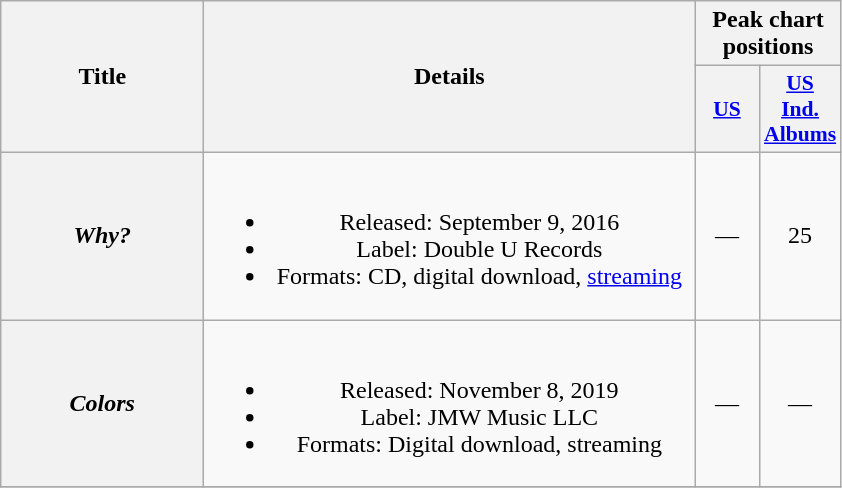<table class="wikitable plainrowheaders" style="text-align:center;">
<tr>
<th scope="col" rowspan="2" style="width:8em;">Title</th>
<th scope="col" rowspan="2" style="width:20em;">Details</th>
<th scope="col" colspan="2">Peak chart positions</th>
</tr>
<tr>
<th scope="col" style="width:2.5em;font-size:90%;"><a href='#'>US</a><br></th>
<th scope="col" style="width:2.5em;font-size:90%;"><a href='#'>US<br>Ind.<br>Albums</a><br></th>
</tr>
<tr>
<th scope="row"><em>Why?</em></th>
<td><br><ul><li>Released: September 9, 2016</li><li>Label: Double U Records</li><li>Formats: CD, digital download, <a href='#'>streaming</a></li></ul></td>
<td>—</td>
<td>25</td>
</tr>
<tr>
<th scope="row"><em>Colors</em></th>
<td><br><ul><li>Released: November 8, 2019</li><li>Label: JMW Music LLC</li><li>Formats: Digital download, streaming</li></ul></td>
<td>—</td>
<td>—</td>
</tr>
<tr>
</tr>
</table>
